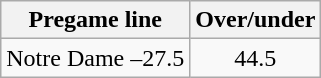<table class="wikitable">
<tr align="center">
<th style=>Pregame line</th>
<th style=>Over/under</th>
</tr>
<tr align="center">
<td>Notre Dame –27.5</td>
<td>44.5</td>
</tr>
</table>
